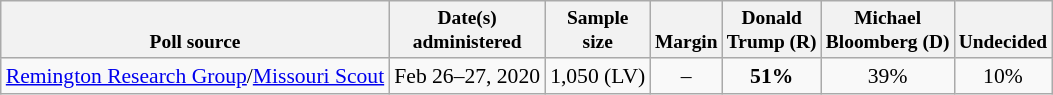<table class="wikitable" style="font-size:90%;text-align:center;">
<tr valign=bottom style="font-size:90%;">
<th>Poll source</th>
<th>Date(s)<br>administered</th>
<th>Sample<br>size</th>
<th>Margin<br></th>
<th>Donald<br>Trump (R)</th>
<th>Michael<br>Bloomberg (D)</th>
<th>Undecided</th>
</tr>
<tr>
<td style="text-align:left;"><a href='#'>Remington Research Group</a>/<a href='#'>Missouri Scout</a></td>
<td>Feb 26–27, 2020</td>
<td>1,050 (LV)</td>
<td>–</td>
<td><strong>51%</strong></td>
<td>39%</td>
<td>10%</td>
</tr>
</table>
